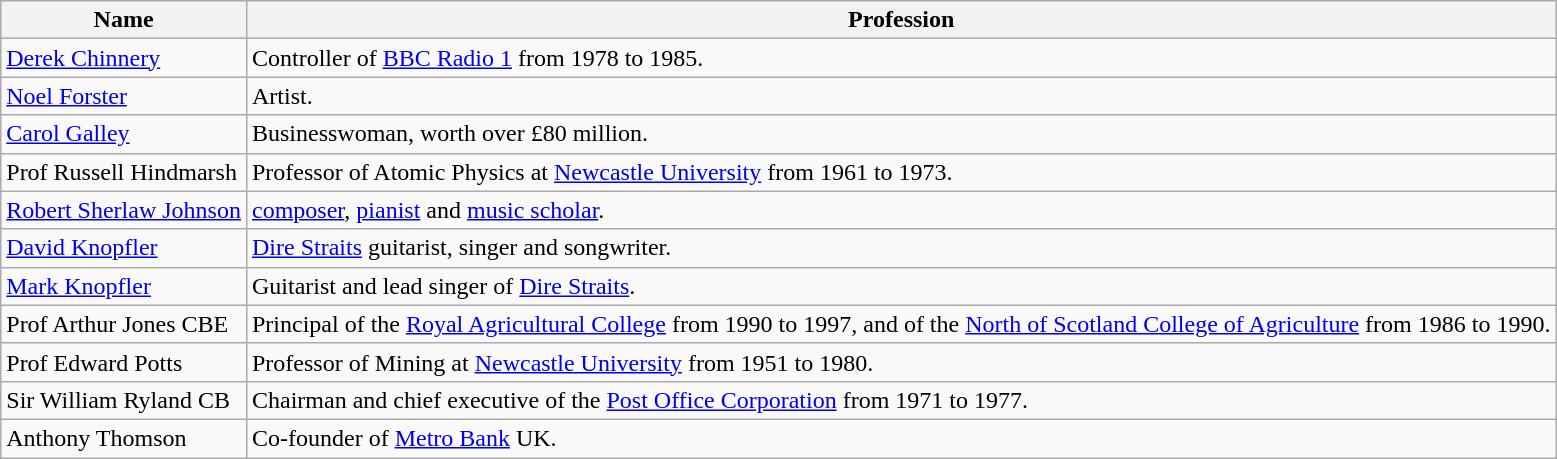<table class="wikitable" border="1">
<tr>
<th>Name</th>
<th>Profession</th>
</tr>
<tr>
<td><a href='#'>Derek Chinnery</a></td>
<td>Controller of <a href='#'>BBC Radio 1</a> from 1978 to 1985.</td>
</tr>
<tr>
<td><a href='#'>Noel Forster</a></td>
<td>Artist.</td>
</tr>
<tr>
<td><a href='#'>Carol Galley</a></td>
<td>Businesswoman, worth over £80 million.</td>
</tr>
<tr>
<td>Prof Russell Hindmarsh</td>
<td>Professor of Atomic Physics at <a href='#'>Newcastle University</a> from 1961 to 1973.</td>
</tr>
<tr>
<td><a href='#'>Robert Sherlaw Johnson</a></td>
<td><a href='#'>composer</a>, <a href='#'>pianist</a> and <a href='#'>music scholar</a>.</td>
</tr>
<tr>
<td><a href='#'>David Knopfler</a></td>
<td><a href='#'>Dire Straits</a> guitarist, singer and songwriter.</td>
</tr>
<tr>
<td><a href='#'>Mark Knopfler</a></td>
<td>Guitarist and lead singer of <a href='#'>Dire Straits</a>.</td>
</tr>
<tr>
<td>Prof Arthur Jones CBE</td>
<td>Principal of the <a href='#'>Royal Agricultural College</a> from 1990 to 1997, and of the <a href='#'>North of Scotland College of Agriculture</a> from 1986 to 1990.</td>
</tr>
<tr>
<td>Prof Edward Potts</td>
<td>Professor of Mining at <a href='#'>Newcastle University</a> from 1951 to 1980.</td>
</tr>
<tr>
<td>Sir William Ryland CB</td>
<td>Chairman and chief executive of the <a href='#'>Post Office Corporation</a> from 1971 to 1977.</td>
</tr>
<tr>
<td>Anthony Thomson</td>
<td>Co-founder of <a href='#'>Metro Bank</a> UK.</td>
</tr>
</table>
